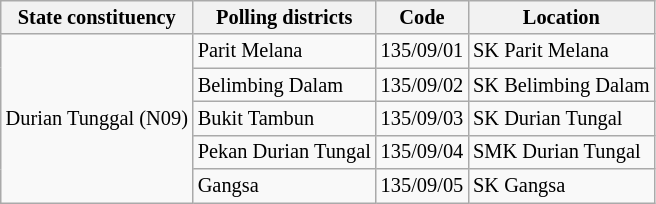<table class="wikitable sortable mw-collapsible" style="white-space:nowrap;font-size:85%">
<tr>
<th>State constituency</th>
<th>Polling districts</th>
<th>Code</th>
<th>Location</th>
</tr>
<tr>
<td rowspan="5">Durian Tunggal (N09)</td>
<td>Parit Melana</td>
<td>135/09/01</td>
<td>SK Parit Melana</td>
</tr>
<tr>
<td>Belimbing Dalam</td>
<td>135/09/02</td>
<td>SK Belimbing Dalam</td>
</tr>
<tr>
<td>Bukit Tambun</td>
<td>135/09/03</td>
<td>SK Durian Tungal</td>
</tr>
<tr>
<td>Pekan Durian Tungal</td>
<td>135/09/04</td>
<td>SMK Durian Tungal</td>
</tr>
<tr>
<td>Gangsa</td>
<td>135/09/05</td>
<td>SK Gangsa</td>
</tr>
</table>
